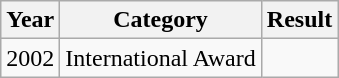<table class="wikitable">
<tr>
<th>Year</th>
<th>Category</th>
<th>Result</th>
</tr>
<tr>
<td>2002</td>
<td>International Award</td>
<td></td>
</tr>
</table>
